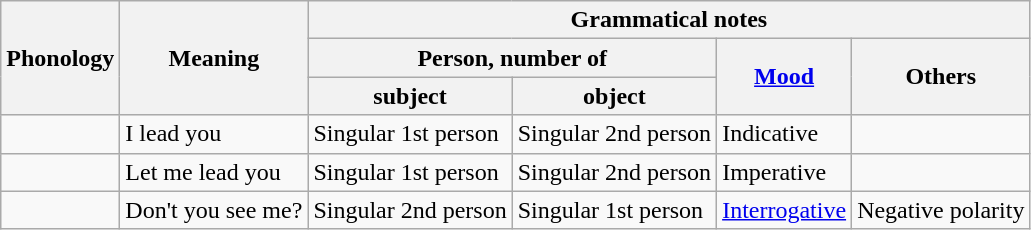<table class="wikitable">
<tr>
<th rowspan=3>Phonology</th>
<th rowspan=3>Meaning</th>
<th colspan=4>Grammatical notes</th>
</tr>
<tr>
<th colspan=2>Person, number of</th>
<th rowspan=2><a href='#'>Mood</a></th>
<th rowspan=2>Others</th>
</tr>
<tr>
<th>subject</th>
<th>object</th>
</tr>
<tr>
<td></td>
<td>I lead you</td>
<td>Singular 1st person</td>
<td>Singular 2nd person</td>
<td>Indicative</td>
<td></td>
</tr>
<tr>
<td></td>
<td>Let me lead you</td>
<td>Singular 1st person</td>
<td>Singular 2nd person</td>
<td>Imperative</td>
<td></td>
</tr>
<tr>
<td></td>
<td>Don't you see me?</td>
<td>Singular 2nd person</td>
<td>Singular 1st person</td>
<td><a href='#'>Interrogative</a></td>
<td>Negative polarity</td>
</tr>
</table>
